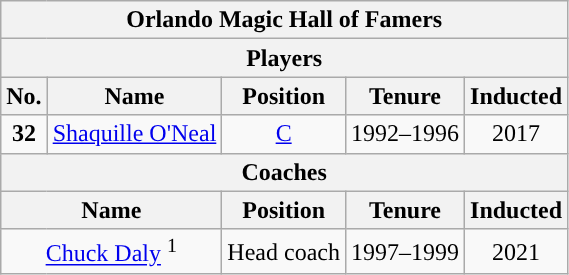<table class="wikitable" style="text-align:center">
<tr>
<th colspan="5">Orlando Magic Hall of Famers</th>
</tr>
<tr>
<th colspan="5" style="text-align:center; ">Players</th>
</tr>
<tr>
<th>No.</th>
<th>Name</th>
<th>Position</th>
<th>Tenure</th>
<th>Inducted</th>
</tr>
<tr>
<td><strong>32</strong></td>
<td><a href='#'>Shaquille O'Neal</a></td>
<td><a href='#'>C</a></td>
<td>1992–1996</td>
<td>2017</td>
</tr>
<tr>
<th colspan="5" style="text-align:center; ">Coaches</th>
</tr>
<tr>
<th colspan="2">Name</th>
<th>Position</th>
<th>Tenure</th>
<th>Inducted</th>
</tr>
<tr>
<td colspan="2"><a href='#'>Chuck Daly</a> <sup>1</sup></td>
<td>Head coach</td>
<td>1997–1999</td>
<td>2021</td>
</tr>
</table>
